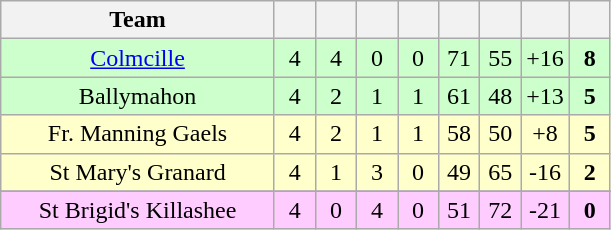<table class="wikitable" style="text-align:center">
<tr>
<th style="width:175px;">Team</th>
<th width="20"></th>
<th width="20"></th>
<th width="20"></th>
<th width="20"></th>
<th width="20"></th>
<th width="20"></th>
<th width="20"></th>
<th width="20"></th>
</tr>
<tr style="background:#cfc;">
<td><a href='#'>Colmcille</a></td>
<td>4</td>
<td>4</td>
<td>0</td>
<td>0</td>
<td>71</td>
<td>55</td>
<td>+16</td>
<td><strong>8</strong></td>
</tr>
<tr style="background:#cfc;">
<td>Ballymahon</td>
<td>4</td>
<td>2</td>
<td>1</td>
<td>1</td>
<td>61</td>
<td>48</td>
<td>+13</td>
<td><strong>5</strong></td>
</tr>
<tr style="background:#ffffcc;">
<td>Fr. Manning Gaels</td>
<td>4</td>
<td>2</td>
<td>1</td>
<td>1</td>
<td>58</td>
<td>50</td>
<td>+8</td>
<td><strong>5</strong></td>
</tr>
<tr style="background:#ffffcc;">
<td>St Mary's Granard</td>
<td>4</td>
<td>1</td>
<td>3</td>
<td>0</td>
<td>49</td>
<td>65</td>
<td>-16</td>
<td><strong>2</strong></td>
</tr>
<tr>
</tr>
<tr style="background:#fcf;">
<td>St Brigid's Killashee</td>
<td>4</td>
<td>0</td>
<td>4</td>
<td>0</td>
<td>51</td>
<td>72</td>
<td>-21</td>
<td><strong>0</strong></td>
</tr>
</table>
